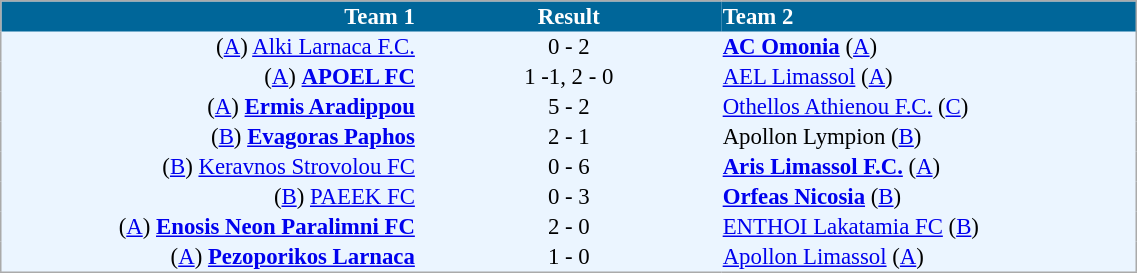<table cellspacing="0" style="background: #EBF5FF; border: 1px #aaa solid; border-collapse: collapse; font-size: 95%;" width=60%>
<tr bgcolor=#006699 style="color:white;">
<th width=30% align="right">Team 1</th>
<th width=22% align="center">Result</th>
<th width=30% align="left">Team 2</th>
</tr>
<tr>
<td align=right>(<a href='#'>A</a>) <a href='#'>Alki Larnaca F.C.</a></td>
<td align=center>0 - 2</td>
<td align=left><strong><a href='#'>AC Omonia</a></strong> (<a href='#'>A</a>)</td>
</tr>
<tr>
<td align=right>(<a href='#'>A</a>) <strong><a href='#'>APOEL FC</a></strong></td>
<td align=center>1 -1, 2 - 0</td>
<td align=left><a href='#'>AEL Limassol</a> (<a href='#'>A</a>)</td>
</tr>
<tr>
<td align=right>(<a href='#'>A</a>) <strong><a href='#'>Ermis Aradippou</a></strong></td>
<td align=center>5 - 2</td>
<td align=left><a href='#'>Othellos Athienou F.C.</a> (<a href='#'>C</a>)</td>
</tr>
<tr>
<td align=right>(<a href='#'>B</a>) <strong><a href='#'>Evagoras Paphos</a></strong></td>
<td align=center>2 - 1</td>
<td align=left>Apollon Lympion (<a href='#'>B</a>)</td>
</tr>
<tr>
<td align=right>(<a href='#'>B</a>) <a href='#'>Keravnos Strovolou FC</a></td>
<td align=center>0 - 6</td>
<td align=left><strong><a href='#'>Aris Limassol F.C.</a></strong> (<a href='#'>A</a>)</td>
</tr>
<tr>
<td align=right>(<a href='#'>B</a>) <a href='#'>PAEEK FC</a></td>
<td align=center>0 - 3</td>
<td align=left><strong><a href='#'>Orfeas Nicosia</a></strong> (<a href='#'>B</a>)</td>
</tr>
<tr>
<td align=right>(<a href='#'>A</a>) <strong><a href='#'>Enosis Neon Paralimni FC</a></strong></td>
<td align=center>2 - 0</td>
<td align=left><a href='#'>ENTHOI Lakatamia FC</a> (<a href='#'>B</a>)</td>
</tr>
<tr>
<td align=right>(<a href='#'>A</a>) <strong><a href='#'>Pezoporikos Larnaca</a></strong></td>
<td align=center>1 - 0</td>
<td align=left><a href='#'>Apollon Limassol</a> (<a href='#'>A</a>)</td>
</tr>
<tr>
</tr>
</table>
